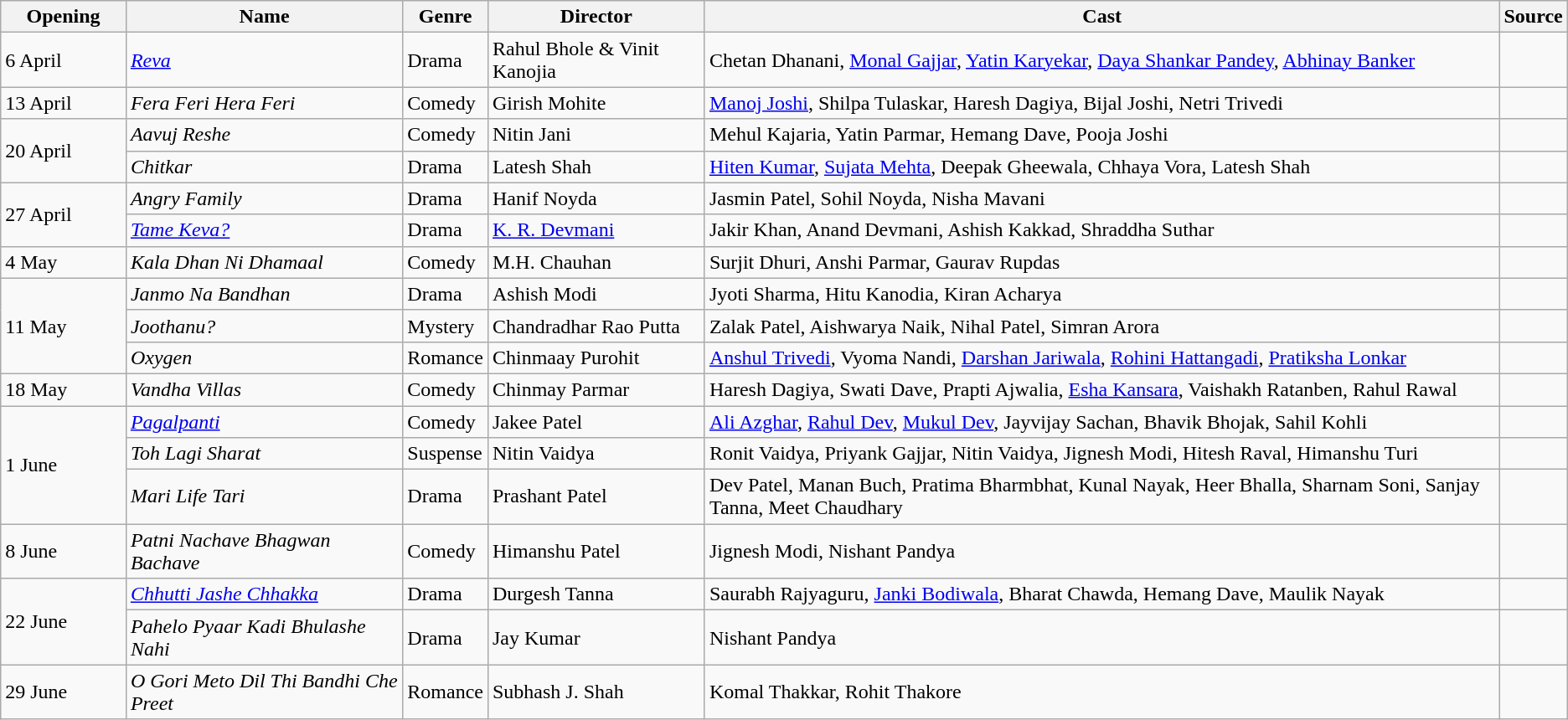<table class="wikitable sortable">
<tr>
<th style="width:8%;">Opening</th>
<th>Name</th>
<th>Genre</th>
<th>Director</th>
<th>Cast</th>
<th style="width:2%;">Source</th>
</tr>
<tr>
<td rowspan="1">6 April</td>
<td><em><a href='#'>Reva</a></em></td>
<td>Drama</td>
<td>Rahul Bhole & Vinit Kanojia</td>
<td>Chetan Dhanani, <a href='#'>Monal Gajjar</a>, <a href='#'>Yatin Karyekar</a>, <a href='#'>Daya Shankar Pandey</a>, <a href='#'>Abhinay Banker</a></td>
<td></td>
</tr>
<tr>
<td rowspan="1">13 April</td>
<td><em>Fera Feri Hera Feri</em></td>
<td>Comedy</td>
<td>Girish Mohite</td>
<td><a href='#'>Manoj Joshi</a>, Shilpa Tulaskar, Haresh Dagiya, Bijal Joshi, Netri Trivedi</td>
<td></td>
</tr>
<tr>
<td rowspan=2>20 April</td>
<td><em>Aavuj Reshe</em></td>
<td>Comedy</td>
<td>Nitin Jani</td>
<td>Mehul Kajaria, Yatin Parmar, Hemang Dave, Pooja Joshi</td>
<td></td>
</tr>
<tr>
<td><em>Chitkar</em></td>
<td>Drama</td>
<td>Latesh Shah</td>
<td><a href='#'>Hiten Kumar</a>, <a href='#'>Sujata Mehta</a>, Deepak Gheewala, Chhaya Vora, Latesh Shah</td>
<td></td>
</tr>
<tr>
<td rowspan=2>27 April</td>
<td><em>Angry Family</em></td>
<td>Drama</td>
<td>Hanif Noyda</td>
<td>Jasmin Patel, Sohil Noyda, Nisha Mavani</td>
<td></td>
</tr>
<tr>
<td><em><a href='#'>Tame Keva?</a></em></td>
<td>Drama</td>
<td><a href='#'>K. R. Devmani</a></td>
<td>Jakir Khan, Anand Devmani, Ashish Kakkad, Shraddha Suthar</td>
<td></td>
</tr>
<tr>
<td rowspan=1>4 May</td>
<td><em>Kala Dhan Ni Dhamaal</em></td>
<td>Comedy</td>
<td>M.H. Chauhan</td>
<td>Surjit Dhuri, Anshi Parmar, Gaurav Rupdas</td>
<td></td>
</tr>
<tr>
<td rowspan=3>11 May</td>
<td><em>Janmo Na Bandhan</em></td>
<td>Drama</td>
<td>Ashish Modi</td>
<td>Jyoti Sharma, Hitu Kanodia, Kiran Acharya</td>
<td></td>
</tr>
<tr>
<td><em>Joothanu?</em></td>
<td>Mystery</td>
<td>Chandradhar Rao Putta</td>
<td>Zalak Patel, Aishwarya Naik, Nihal Patel, Simran Arora</td>
<td></td>
</tr>
<tr>
<td><em>Oxygen</em></td>
<td>Romance</td>
<td>Chinmaay Purohit</td>
<td><a href='#'>Anshul Trivedi</a>, Vyoma Nandi, <a href='#'>Darshan Jariwala</a>, <a href='#'>Rohini Hattangadi</a>, <a href='#'>Pratiksha Lonkar</a></td>
<td></td>
</tr>
<tr>
<td rowspan=1>18 May</td>
<td><em>Vandha Villas</em></td>
<td>Comedy</td>
<td>Chinmay Parmar</td>
<td>Haresh Dagiya, Swati Dave, Prapti Ajwalia, <a href='#'>Esha Kansara</a>, Vaishakh Ratanben, Rahul Rawal</td>
<td></td>
</tr>
<tr>
<td rowspan=3>1 June</td>
<td><em><a href='#'>Pagalpanti</a></em></td>
<td>Comedy</td>
<td>Jakee Patel</td>
<td><a href='#'>Ali Azghar</a>, <a href='#'>Rahul Dev</a>, <a href='#'>Mukul Dev</a>, Jayvijay Sachan, Bhavik Bhojak, Sahil Kohli</td>
<td></td>
</tr>
<tr>
<td><em>Toh Lagi Sharat</em></td>
<td>Suspense</td>
<td>Nitin Vaidya</td>
<td>Ronit Vaidya, Priyank Gajjar, Nitin Vaidya, Jignesh Modi, Hitesh Raval, Himanshu Turi</td>
<td></td>
</tr>
<tr>
<td><em>Mari Life Tari</em></td>
<td>Drama</td>
<td>Prashant Patel</td>
<td>Dev Patel, Manan Buch, Pratima Bharmbhat, Kunal Nayak, Heer Bhalla, Sharnam Soni, Sanjay Tanna, Meet Chaudhary</td>
<td></td>
</tr>
<tr>
<td rowspan=1>8 June</td>
<td><em>Patni Nachave Bhagwan Bachave</em></td>
<td>Comedy</td>
<td>Himanshu Patel</td>
<td>Jignesh Modi, Nishant Pandya</td>
<td></td>
</tr>
<tr>
<td rowspan=2>22 June</td>
<td><em><a href='#'>Chhutti Jashe Chhakka</a></em></td>
<td>Drama</td>
<td>Durgesh Tanna</td>
<td>Saurabh Rajyaguru, <a href='#'>Janki Bodiwala</a>, Bharat Chawda, Hemang Dave, Maulik Nayak</td>
<td></td>
</tr>
<tr>
<td><em>Pahelo Pyaar Kadi Bhulashe Nahi</em></td>
<td>Drama</td>
<td>Jay Kumar</td>
<td>Nishant Pandya</td>
<td></td>
</tr>
<tr>
<td rowspan=1>29 June</td>
<td><em>O Gori Meto Dil Thi Bandhi Che Preet</em></td>
<td>Romance</td>
<td>Subhash J. Shah</td>
<td>Komal Thakkar, Rohit Thakore</td>
<td></td>
</tr>
</table>
